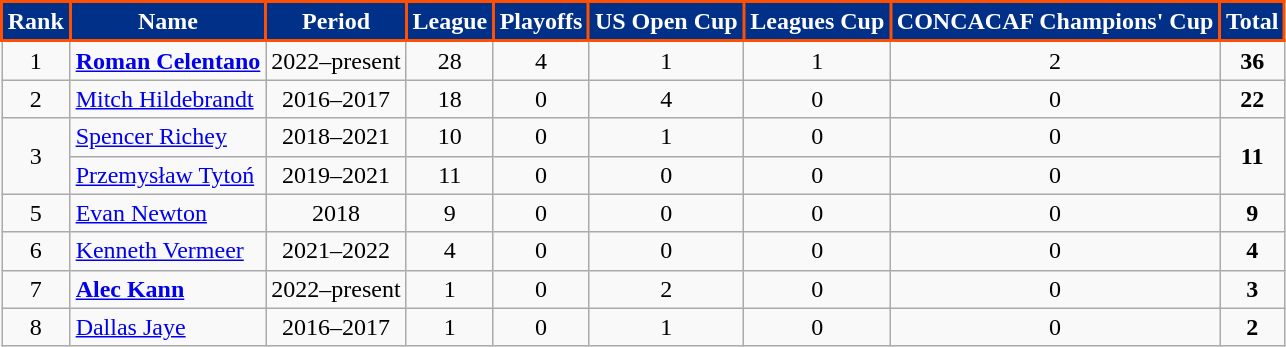<table class="wikitable" style="text-align:center">
<tr>
<th scope="col" style="background:#003087;color:#FFFFFF;border:2px solid #FE5000">Rank</th>
<th scope="col" style="background:#003087;color:#FFFFFF;border:2px solid #FE5000">Name</th>
<th scope="col" style="background:#003087;color:#FFFFFF;border:2px solid #FE5000">Period</th>
<th scope="col" style="background:#003087;color:#FFFFFF;border:2px solid #FE5000">League</th>
<th scope="col" style="background:#003087;color:#FFFFFF;border:2px solid #FE5000">Playoffs</th>
<th scope="col" style="background:#003087;color:#FFFFFF;border:2px solid #FE5000">US Open Cup</th>
<th scope="col" style="background:#003087;color:#FFFFFF;border:2px solid #FE5000">Leagues Cup</th>
<th scope="col" style="background:#003087;color:#FFFFFF;border:2px solid #FE5000">CONCACAF Champions' Cup</th>
<th scope="col" style="background:#003087;color:#FFFFFF;border:2px solid #FE5000">Total</th>
</tr>
<tr>
<td>1</td>
<td align="left"> <strong><a href='#'>Roman Celentano</a></strong></td>
<td>2022–present</td>
<td>28</td>
<td>4</td>
<td>1</td>
<td>1</td>
<td>2</td>
<td><strong>36</strong></td>
</tr>
<tr>
<td>2</td>
<td align="left"> <a href='#'>Mitch Hildebrandt</a></td>
<td>2016–2017</td>
<td>18</td>
<td>0</td>
<td>4</td>
<td>0</td>
<td>0</td>
<td><strong>22</strong></td>
</tr>
<tr>
<td rowspan="2">3</td>
<td align="left"> <a href='#'>Spencer Richey</a></td>
<td>2018–2021</td>
<td>10</td>
<td>0</td>
<td>1</td>
<td>0</td>
<td>0</td>
<td rowspan="2"><strong>11</strong></td>
</tr>
<tr>
<td align="left"> <a href='#'>Przemysław Tytoń</a></td>
<td>2019–2021</td>
<td>11</td>
<td>0</td>
<td>0</td>
<td>0</td>
<td>0</td>
</tr>
<tr>
<td>5</td>
<td align="left"> <a href='#'>Evan Newton</a></td>
<td>2018</td>
<td>9</td>
<td>0</td>
<td>0</td>
<td>0</td>
<td>0</td>
<td><strong>9</strong></td>
</tr>
<tr>
<td>6</td>
<td align="left"> <a href='#'>Kenneth Vermeer</a></td>
<td>2021–2022</td>
<td>4</td>
<td>0</td>
<td>0</td>
<td>0</td>
<td>0</td>
<td><strong>4</strong></td>
</tr>
<tr>
<td>7</td>
<td align="left"> <strong><a href='#'>Alec Kann</a></strong></td>
<td>2022–present</td>
<td>1</td>
<td>0</td>
<td>2</td>
<td>0</td>
<td>0</td>
<td><strong>3</strong></td>
</tr>
<tr>
<td>8</td>
<td align="left"> <a href='#'>Dallas Jaye</a></td>
<td>2016–2017</td>
<td>1</td>
<td>0</td>
<td>1</td>
<td>0</td>
<td>0</td>
<td><strong>2</strong></td>
</tr>
</table>
